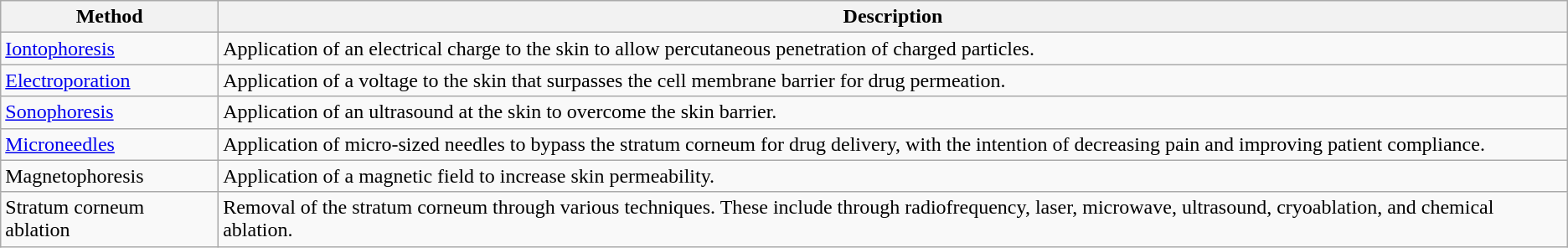<table class="wikitable">
<tr>
<th>Method</th>
<th>Description</th>
</tr>
<tr>
<td><a href='#'>Iontophoresis</a></td>
<td>Application of an electrical charge to the skin to allow percutaneous penetration of charged particles.</td>
</tr>
<tr>
<td><a href='#'>Electroporation</a></td>
<td>Application of a voltage to the skin that surpasses the cell membrane barrier for drug permeation.</td>
</tr>
<tr>
<td><a href='#'>Sonophoresis</a></td>
<td>Application of an ultrasound at the skin to overcome the skin barrier.</td>
</tr>
<tr>
<td><a href='#'>Microneedles</a></td>
<td>Application of micro-sized needles to bypass the stratum corneum for drug delivery, with the intention of decreasing pain and improving patient compliance.</td>
</tr>
<tr>
<td>Magnetophoresis</td>
<td>Application of a magnetic field to increase skin permeability.</td>
</tr>
<tr>
<td>Stratum corneum ablation</td>
<td>Removal of the stratum corneum through various techniques. These include through radiofrequency, laser, microwave, ultrasound, cryoablation, and chemical ablation.</td>
</tr>
</table>
